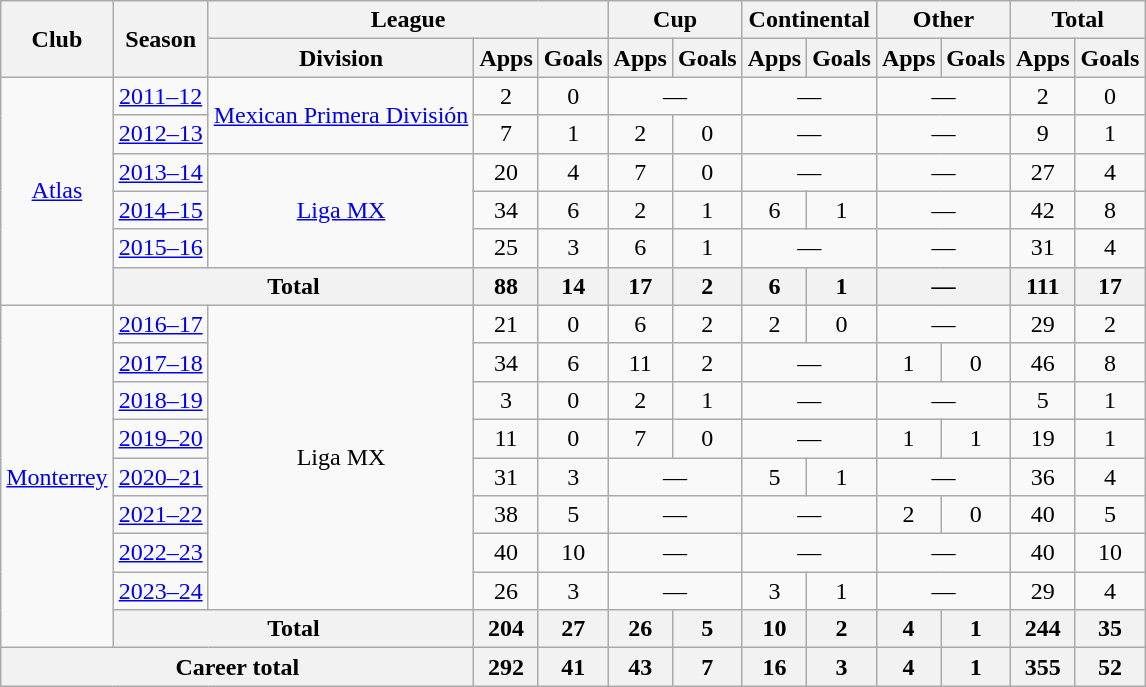<table class="wikitable" style="text-align:center">
<tr>
<th rowspan="2">Club</th>
<th rowspan="2">Season</th>
<th colspan="3">League</th>
<th colspan="2">Cup</th>
<th colspan="2">Continental</th>
<th colspan="2">Other</th>
<th colspan="2">Total</th>
</tr>
<tr>
<th>Division</th>
<th>Apps</th>
<th>Goals</th>
<th>Apps</th>
<th>Goals</th>
<th>Apps</th>
<th>Goals</th>
<th>Apps</th>
<th>Goals</th>
<th>Apps</th>
<th>Goals</th>
</tr>
<tr>
<td rowspan="6"><a href='#'>Atlas</a></td>
<td><a href='#'>2011–12</a></td>
<td rowspan="2"><a href='#'>Mexican Primera División</a></td>
<td>2</td>
<td>0</td>
<td colspan="2">—</td>
<td colspan="2">—</td>
<td colspan=2>—</td>
<td>2</td>
<td>0</td>
</tr>
<tr>
<td><a href='#'>2012–13</a></td>
<td>7</td>
<td>1</td>
<td>2</td>
<td>0</td>
<td colspan="2">—</td>
<td colspan=2>—</td>
<td>9</td>
<td>1</td>
</tr>
<tr>
<td><a href='#'>2013–14</a></td>
<td rowspan="3"><a href='#'>Liga MX</a></td>
<td>20</td>
<td>4</td>
<td>7</td>
<td>0</td>
<td colspan="2">—</td>
<td colspan=2>—</td>
<td>27</td>
<td>4</td>
</tr>
<tr>
<td><a href='#'>2014–15</a></td>
<td>34</td>
<td>6</td>
<td>2</td>
<td>1</td>
<td>6</td>
<td>1</td>
<td colspan=2>—</td>
<td>42</td>
<td>8</td>
</tr>
<tr>
<td><a href='#'>2015–16</a></td>
<td>25</td>
<td>3</td>
<td>6</td>
<td>1</td>
<td colspan="2">—</td>
<td colspan=2>—</td>
<td>31</td>
<td>4</td>
</tr>
<tr>
<th colspan="2">Total</th>
<th>88</th>
<th>14</th>
<th>17</th>
<th>2</th>
<th>6</th>
<th>1</th>
<th colspan=2>—</th>
<th>111</th>
<th>17</th>
</tr>
<tr>
<td rowspan="9"><a href='#'>Monterrey</a></td>
<td><a href='#'>2016–17</a></td>
<td rowspan="8">Liga MX</td>
<td>21</td>
<td>0</td>
<td>6</td>
<td>2</td>
<td>2</td>
<td>0</td>
<td colspan=2>—</td>
<td>29</td>
<td>2</td>
</tr>
<tr>
<td><a href='#'>2017–18</a></td>
<td>34</td>
<td>6</td>
<td>11</td>
<td>2</td>
<td colspan=2>—</td>
<td>1</td>
<td>0</td>
<td>46</td>
<td>8</td>
</tr>
<tr>
<td><a href='#'>2018–19</a></td>
<td>3</td>
<td>0</td>
<td>2</td>
<td>1</td>
<td colspan=2>—</td>
<td colspan=2>—</td>
<td>5</td>
<td>1</td>
</tr>
<tr>
<td><a href='#'>2019–20</a></td>
<td>11</td>
<td>0</td>
<td>7</td>
<td>0</td>
<td colspan=2>—</td>
<td>1</td>
<td>1</td>
<td>19</td>
<td>1</td>
</tr>
<tr>
<td><a href='#'>2020–21</a></td>
<td>31</td>
<td>3</td>
<td colspan=2>—</td>
<td>5</td>
<td>1</td>
<td colspan="2">—</td>
<td>36</td>
<td>4</td>
</tr>
<tr>
<td><a href='#'>2021–22</a></td>
<td>38</td>
<td>5</td>
<td colspan=2>—</td>
<td colspan="2">—</td>
<td>2</td>
<td>0</td>
<td>40</td>
<td>5</td>
</tr>
<tr>
<td><a href='#'>2022–23</a></td>
<td>40</td>
<td>10</td>
<td colspan=2>—</td>
<td colspan=2>—</td>
<td colspan=2>—</td>
<td>40</td>
<td>10</td>
</tr>
<tr>
<td><a href='#'>2023–24</a></td>
<td>26</td>
<td>3</td>
<td colspan=2>—</td>
<td>3</td>
<td>1</td>
<td colspan=2>—</td>
<td>29</td>
<td>4</td>
</tr>
<tr>
<th colspan="2">Total</th>
<th>204</th>
<th>27</th>
<th>26</th>
<th>5</th>
<th>10</th>
<th>2</th>
<th>4</th>
<th>1</th>
<th>244</th>
<th>35</th>
</tr>
<tr>
<th colspan="3">Career total</th>
<th>292</th>
<th>41</th>
<th>43</th>
<th>7</th>
<th>16</th>
<th>3</th>
<th>4</th>
<th>1</th>
<th>355</th>
<th>52</th>
</tr>
</table>
